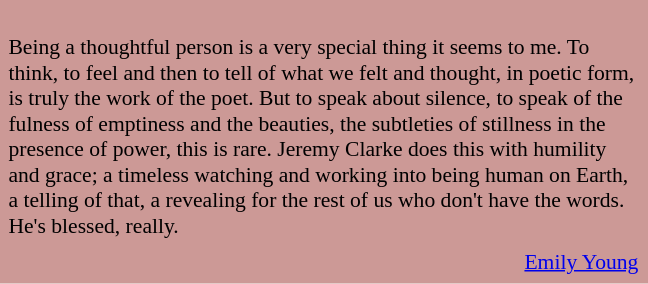<table class="toccolours" style="float: right; margin-left: 2em; margin-right: 1em; font-size: 90%; background:#CC9996; width:30em; max-width: 40%;" cellspacing="5">
<tr>
<td style="text-align: left;"><br>Being a thoughtful person is a very special thing it seems to me.  To think, to feel and then to tell of what we felt and thought, in poetic form, is truly the work of the poet.  But to speak about silence, to speak of the fulness of emptiness and the beauties, the subtleties of stillness in the presence of power, this is rare.  Jeremy Clarke does this with humility and grace; a timeless watching and working into being human on Earth, a telling of that, a revealing for the rest of us who don't have the words.  He's blessed, really.</td>
</tr>
<tr>
<td style="text-align: right;"><a href='#'>Emily Young</a></td>
</tr>
</table>
